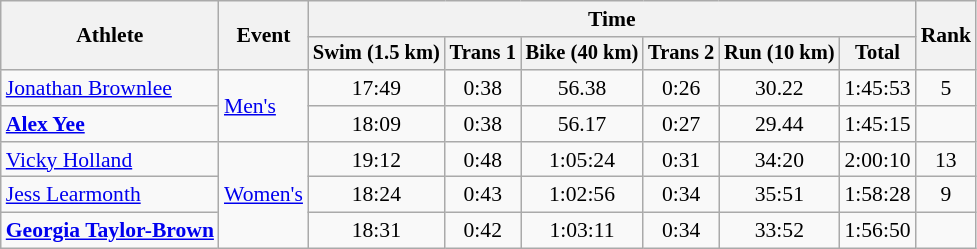<table class="wikitable" style="font-size:90%;text-align:center;">
<tr>
<th rowspan=2>Athlete</th>
<th rowspan=2>Event</th>
<th colspan=6>Time</th>
<th rowspan=2>Rank</th>
</tr>
<tr style="font-size:95%">
<th>Swim (1.5 km)</th>
<th>Trans 1</th>
<th>Bike (40 km)</th>
<th>Trans 2</th>
<th>Run (10 km)</th>
<th>Total</th>
</tr>
<tr>
<td align=left><a href='#'>Jonathan Brownlee</a></td>
<td align=left rowspan=2><a href='#'>Men's</a></td>
<td>17:49</td>
<td>0:38</td>
<td>56.38</td>
<td>0:26</td>
<td>30.22</td>
<td>1:45:53</td>
<td>5</td>
</tr>
<tr>
<td align=left><strong><a href='#'>Alex Yee</a></strong></td>
<td>18:09</td>
<td>0:38</td>
<td>56.17</td>
<td>0:27</td>
<td>29.44</td>
<td>1:45:15</td>
<td></td>
</tr>
<tr>
<td align=left><a href='#'>Vicky Holland</a></td>
<td align=left rowspan=3><a href='#'>Women's</a></td>
<td>19:12</td>
<td>0:48</td>
<td>1:05:24</td>
<td>0:31</td>
<td>34:20</td>
<td>2:00:10</td>
<td>13</td>
</tr>
<tr>
<td align=left><a href='#'>Jess Learmonth</a></td>
<td>18:24</td>
<td>0:43</td>
<td>1:02:56</td>
<td>0:34</td>
<td>35:51</td>
<td>1:58:28</td>
<td>9</td>
</tr>
<tr>
<td align=left><strong><a href='#'>Georgia Taylor-Brown</a></strong></td>
<td>18:31</td>
<td>0:42</td>
<td>1:03:11</td>
<td>0:34</td>
<td>33:52</td>
<td>1:56:50</td>
<td></td>
</tr>
</table>
